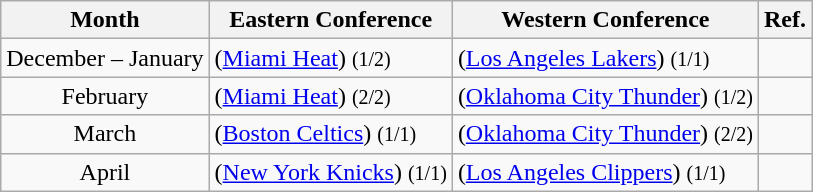<table class="wikitable sortable" border="1">
<tr>
<th>Month</th>
<th>Eastern Conference</th>
<th>Western Conference</th>
<th class=unsortable>Ref.</th>
</tr>
<tr>
<td align=center>December – January</td>
<td> (<a href='#'>Miami Heat</a>) <small>(1/2)</small></td>
<td> (<a href='#'>Los Angeles Lakers</a>) <small>(1/1)</small></td>
<td align=center></td>
</tr>
<tr>
<td align=center>February</td>
<td> (<a href='#'>Miami Heat</a>) <small>(2/2)</small></td>
<td> (<a href='#'>Oklahoma City Thunder</a>) <small>(1/2)</small></td>
<td align=center></td>
</tr>
<tr>
<td align=center>March</td>
<td> (<a href='#'>Boston Celtics</a>) <small>(1/1)</small></td>
<td> (<a href='#'>Oklahoma City Thunder</a>) <small>(2/2)</small></td>
<td align=center></td>
</tr>
<tr>
<td align=center>April</td>
<td> (<a href='#'>New York Knicks</a>) <small>(1/1)</small></td>
<td> (<a href='#'>Los Angeles Clippers</a>) <small>(1/1)</small></td>
<td align=center></td>
</tr>
</table>
